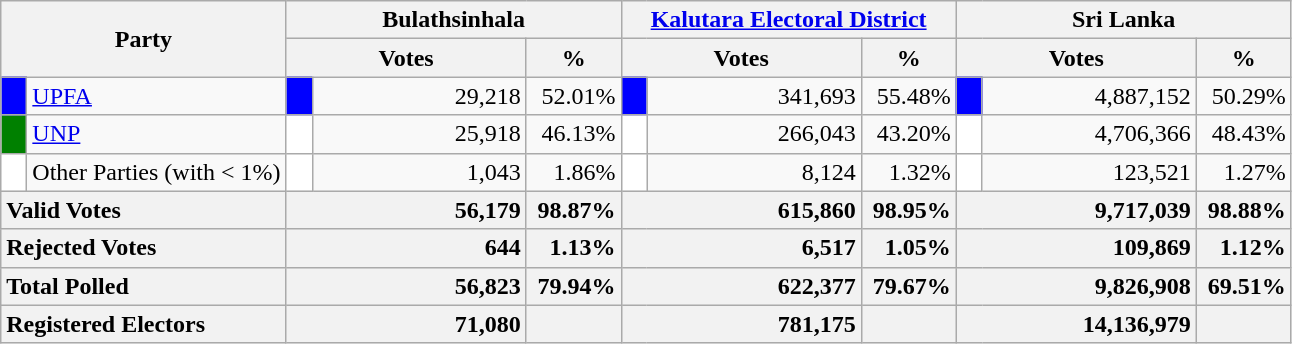<table class="wikitable">
<tr>
<th colspan="2" width="144px"rowspan="2">Party</th>
<th colspan="3" width="216px">Bulathsinhala</th>
<th colspan="3" width="216px"><a href='#'>Kalutara Electoral District</a></th>
<th colspan="3" width="216px">Sri Lanka</th>
</tr>
<tr>
<th colspan="2" width="144px">Votes</th>
<th>%</th>
<th colspan="2" width="144px">Votes</th>
<th>%</th>
<th colspan="2" width="144px">Votes</th>
<th>%</th>
</tr>
<tr>
<td style="background-color:blue;" width="10px"></td>
<td style="text-align:left;"><a href='#'>UPFA</a></td>
<td style="background-color:blue;" width="10px"></td>
<td style="text-align:right;">29,218</td>
<td style="text-align:right;">52.01%</td>
<td style="background-color:blue;" width="10px"></td>
<td style="text-align:right;">341,693</td>
<td style="text-align:right;">55.48%</td>
<td style="background-color:blue;" width="10px"></td>
<td style="text-align:right;">4,887,152</td>
<td style="text-align:right;">50.29%</td>
</tr>
<tr>
<td style="background-color:green;" width="10px"></td>
<td style="text-align:left;"><a href='#'>UNP</a></td>
<td style="background-color:white;" width="10px"></td>
<td style="text-align:right;">25,918</td>
<td style="text-align:right;">46.13%</td>
<td style="background-color:white;" width="10px"></td>
<td style="text-align:right;">266,043</td>
<td style="text-align:right;">43.20%</td>
<td style="background-color:white;" width="10px"></td>
<td style="text-align:right;">4,706,366</td>
<td style="text-align:right;">48.43%</td>
</tr>
<tr>
<td style="background-color:white;" width="10px"></td>
<td style="text-align:left;">Other Parties (with < 1%)</td>
<td style="background-color:white;" width="10px"></td>
<td style="text-align:right;">1,043</td>
<td style="text-align:right;">1.86%</td>
<td style="background-color:white;" width="10px"></td>
<td style="text-align:right;">8,124</td>
<td style="text-align:right;">1.32%</td>
<td style="background-color:white;" width="10px"></td>
<td style="text-align:right;">123,521</td>
<td style="text-align:right;">1.27%</td>
</tr>
<tr>
<th colspan="2" width="144px"style="text-align:left;">Valid Votes</th>
<th style="text-align:right;"colspan="2" width="144px">56,179</th>
<th style="text-align:right;">98.87%</th>
<th style="text-align:right;"colspan="2" width="144px">615,860</th>
<th style="text-align:right;">98.95%</th>
<th style="text-align:right;"colspan="2" width="144px">9,717,039</th>
<th style="text-align:right;">98.88%</th>
</tr>
<tr>
<th colspan="2" width="144px"style="text-align:left;">Rejected Votes</th>
<th style="text-align:right;"colspan="2" width="144px">644</th>
<th style="text-align:right;">1.13%</th>
<th style="text-align:right;"colspan="2" width="144px">6,517</th>
<th style="text-align:right;">1.05%</th>
<th style="text-align:right;"colspan="2" width="144px">109,869</th>
<th style="text-align:right;">1.12%</th>
</tr>
<tr>
<th colspan="2" width="144px"style="text-align:left;">Total Polled</th>
<th style="text-align:right;"colspan="2" width="144px">56,823</th>
<th style="text-align:right;">79.94%</th>
<th style="text-align:right;"colspan="2" width="144px">622,377</th>
<th style="text-align:right;">79.67%</th>
<th style="text-align:right;"colspan="2" width="144px">9,826,908</th>
<th style="text-align:right;">69.51%</th>
</tr>
<tr>
<th colspan="2" width="144px"style="text-align:left;">Registered Electors</th>
<th style="text-align:right;"colspan="2" width="144px">71,080</th>
<th></th>
<th style="text-align:right;"colspan="2" width="144px">781,175</th>
<th></th>
<th style="text-align:right;"colspan="2" width="144px">14,136,979</th>
<th></th>
</tr>
</table>
